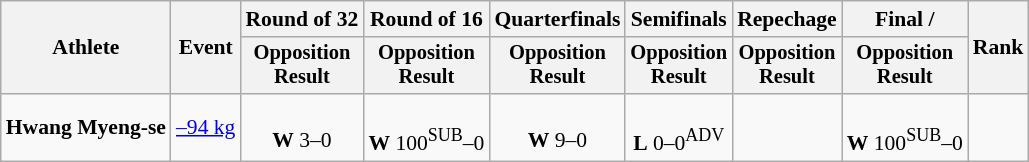<table class=wikitable style=font-size:90%;text-align:center>
<tr>
<th rowspan="2">Athlete</th>
<th rowspan="2">Event</th>
<th>Round of 32</th>
<th>Round of 16</th>
<th>Quarterfinals</th>
<th>Semifinals</th>
<th>Repechage</th>
<th>Final / </th>
<th rowspan=2>Rank</th>
</tr>
<tr style="font-size:95%">
<th>Opposition<br>Result</th>
<th>Opposition<br>Result</th>
<th>Opposition<br>Result</th>
<th>Opposition<br>Result</th>
<th>Opposition<br>Result</th>
<th>Opposition<br>Result</th>
</tr>
<tr>
<td align=left><strong>Hwang Myeng-se</strong></td>
<td align=left><a href='#'>–94 kg</a></td>
<td><br><strong>W</strong> 3–0</td>
<td><br><strong>W</strong> 100<sup>SUB</sup>–0</td>
<td><br><strong>W</strong> 9–0</td>
<td><br><strong>L</strong> 0–0<sup>ADV</sup></td>
<td></td>
<td><br><strong>W</strong> 100<sup>SUB</sup>–0</td>
<td></td>
</tr>
</table>
